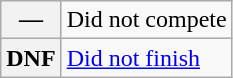<table class="wikitable">
<tr>
<th scope="row">—</th>
<td>Did not compete</td>
</tr>
<tr>
<th scope="row">DNF</th>
<td><a href='#'>Did not finish</a></td>
</tr>
</table>
